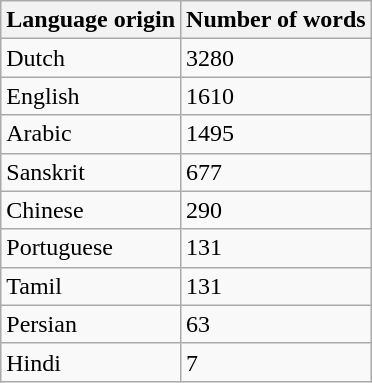<table class="wikitable">
<tr>
<th>Language origin</th>
<th>Number of words</th>
</tr>
<tr>
<td>Dutch</td>
<td>3280</td>
</tr>
<tr>
<td>English</td>
<td>1610</td>
</tr>
<tr>
<td>Arabic</td>
<td>1495</td>
</tr>
<tr>
<td>Sanskrit</td>
<td>677</td>
</tr>
<tr>
<td>Chinese</td>
<td>290</td>
</tr>
<tr>
<td>Portuguese</td>
<td>131</td>
</tr>
<tr>
<td>Tamil</td>
<td>131</td>
</tr>
<tr>
<td>Persian</td>
<td>63</td>
</tr>
<tr>
<td>Hindi</td>
<td>7</td>
</tr>
</table>
